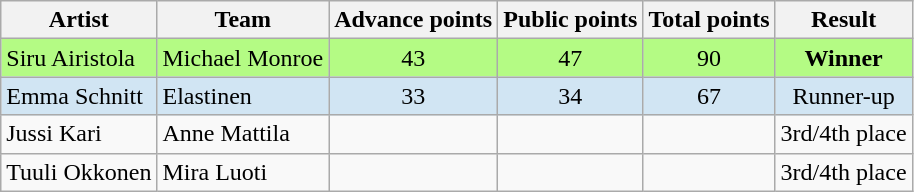<table class=wikitable>
<tr>
<th>Artist</th>
<th>Team</th>
<th>Advance points</th>
<th>Public points</th>
<th>Total points</th>
<th>Result</th>
</tr>
<tr style="background:#B4FB84;">
<td>Siru Airistola</td>
<td>Michael Monroe</td>
<td align="center">43</td>
<td align="center">47</td>
<td align="center">90</td>
<td align="center"><strong>Winner</strong></td>
</tr>
<tr style="background:#D1E5F3;">
<td>Emma Schnitt</td>
<td>Elastinen</td>
<td align="center">33</td>
<td align="center">34</td>
<td align="center">67</td>
<td align="center">Runner-up</td>
</tr>
<tr>
<td>Jussi Kari</td>
<td>Anne Mattila</td>
<td></td>
<td></td>
<td></td>
<td align="center">3rd/4th place</td>
</tr>
<tr>
<td>Tuuli Okkonen</td>
<td>Mira Luoti</td>
<td></td>
<td></td>
<td></td>
<td align="center">3rd/4th place</td>
</tr>
</table>
